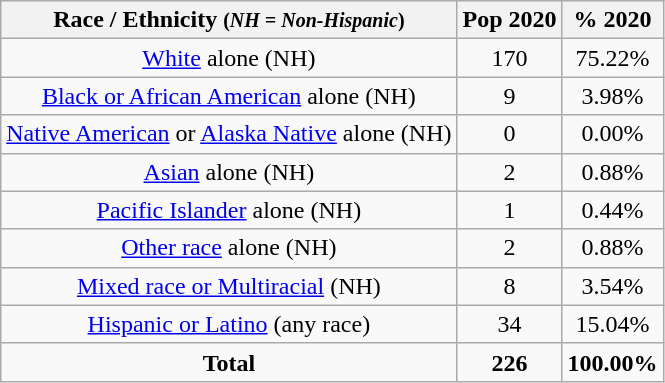<table class="wikitable" style="text-align:center;">
<tr>
<th>Race / Ethnicity <small>(<em>NH = Non-Hispanic</em>)</small></th>
<th>Pop 2020</th>
<th>% 2020</th>
</tr>
<tr>
<td><a href='#'>White</a> alone (NH)</td>
<td>170</td>
<td>75.22%</td>
</tr>
<tr>
<td><a href='#'>Black or African American</a> alone (NH)</td>
<td>9</td>
<td>3.98%</td>
</tr>
<tr>
<td><a href='#'>Native American</a> or <a href='#'>Alaska Native</a> alone (NH)</td>
<td>0</td>
<td>0.00%</td>
</tr>
<tr>
<td><a href='#'>Asian</a> alone (NH)</td>
<td>2</td>
<td>0.88%</td>
</tr>
<tr>
<td><a href='#'>Pacific Islander</a> alone (NH)</td>
<td>1</td>
<td>0.44%</td>
</tr>
<tr>
<td><a href='#'>Other race</a> alone (NH)</td>
<td>2</td>
<td>0.88%</td>
</tr>
<tr>
<td><a href='#'>Mixed race or Multiracial</a> (NH)</td>
<td>8</td>
<td>3.54%</td>
</tr>
<tr>
<td><a href='#'>Hispanic or Latino</a> (any race)</td>
<td>34</td>
<td>15.04%</td>
</tr>
<tr>
<td><strong>Total</strong></td>
<td><strong>226</strong></td>
<td><strong>100.00%</strong></td>
</tr>
</table>
